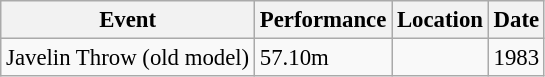<table class="wikitable" style="border-collapse: collapse; font-size: 95%;">
<tr>
<th scope="col">Event</th>
<th scope="col">Performance</th>
<th scope="col">Location</th>
<th scope="col">Date</th>
</tr>
<tr>
<td>Javelin Throw (old model)</td>
<td>57.10m</td>
<td></td>
<td>1983</td>
</tr>
</table>
